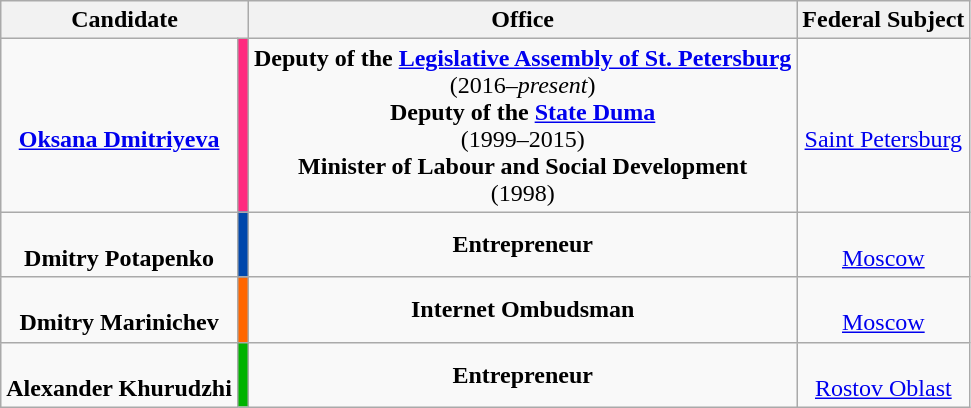<table class="sortable wikitable" style="text-align:center;">
<tr>
<th colspan=2>Candidate</th>
<th>Office</th>
<th>Federal Subject</th>
</tr>
<tr>
<td><br><strong><a href='#'>Oksana Dmitriyeva</a></strong></td>
<td style="background:#ff2a7f;"></td>
<td><strong>Deputy of the <a href='#'>Legislative Assembly of St. Petersburg</a></strong><br>(2016–<em>present</em>)<br><strong>Deputy of the <a href='#'>State Duma</a></strong><br>(1999–2015)<br><strong>Minister of Labour and Social Development</strong><br>(1998)</td>
<td><br><a href='#'>Saint Petersburg</a></td>
</tr>
<tr>
<td><br><strong>Dmitry Potapenko</strong></td>
<td style="background:#0047AB;"></td>
<td><strong>Entrepreneur</strong></td>
<td><br><a href='#'>Moscow</a></td>
</tr>
<tr>
<td><br><strong>Dmitry Marinichev</strong></td>
<td style="background:#ff6600;"></td>
<td><strong>Internet Ombudsman</strong></td>
<td><br><a href='#'>Moscow</a></td>
</tr>
<tr>
<td><br><strong>Alexander Khurudzhi</strong></td>
<td style="background:#00b300;"></td>
<td><strong>Entrepreneur</strong></td>
<td><br><a href='#'>Rostov Oblast</a></td>
</tr>
</table>
